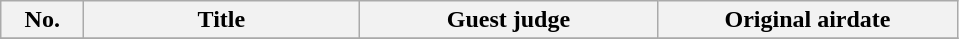<table class="wikitable plainrowheaders" style="width:auto;">
<tr>
<th style="width:3em;">No.</th>
<th style="width:11em;">Title</th>
<th style="width:12em;">Guest judge</th>
<th style="width:12em;">Original airdate</th>
</tr>
<tr>
</tr>
</table>
